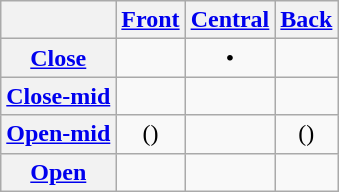<table class="wikitable" style="text-align:center;">
<tr>
<th> </th>
<th><a href='#'>Front</a></th>
<th><a href='#'>Central</a></th>
<th><a href='#'>Back</a></th>
</tr>
<tr>
<th><a href='#'>Close</a></th>
<td></td>
<td> • </td>
<td></td>
</tr>
<tr>
<th><a href='#'>Close-mid</a></th>
<td></td>
<td></td>
<td></td>
</tr>
<tr>
<th><a href='#'>Open-mid</a></th>
<td>()</td>
<td> </td>
<td>()</td>
</tr>
<tr>
<th><a href='#'>Open</a></th>
<td></td>
<td> </td>
<td> </td>
</tr>
</table>
